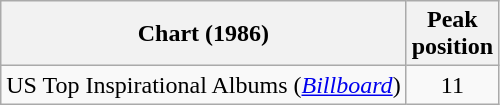<table class="wikitable">
<tr>
<th>Chart (1986)</th>
<th>Peak<br>position</th>
</tr>
<tr>
<td>US Top Inspirational Albums (<em><a href='#'>Billboard</a></em>)</td>
<td style="text-align:center;">11</td>
</tr>
</table>
